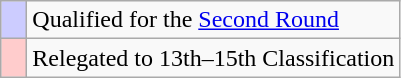<table class="wikitable">
<tr>
<td width=10px bgcolor=#ccccff></td>
<td>Qualified for the <a href='#'>Second Round</a></td>
</tr>
<tr>
<td bgcolor=#ffcccc></td>
<td>Relegated to 13th–15th Classification</td>
</tr>
</table>
